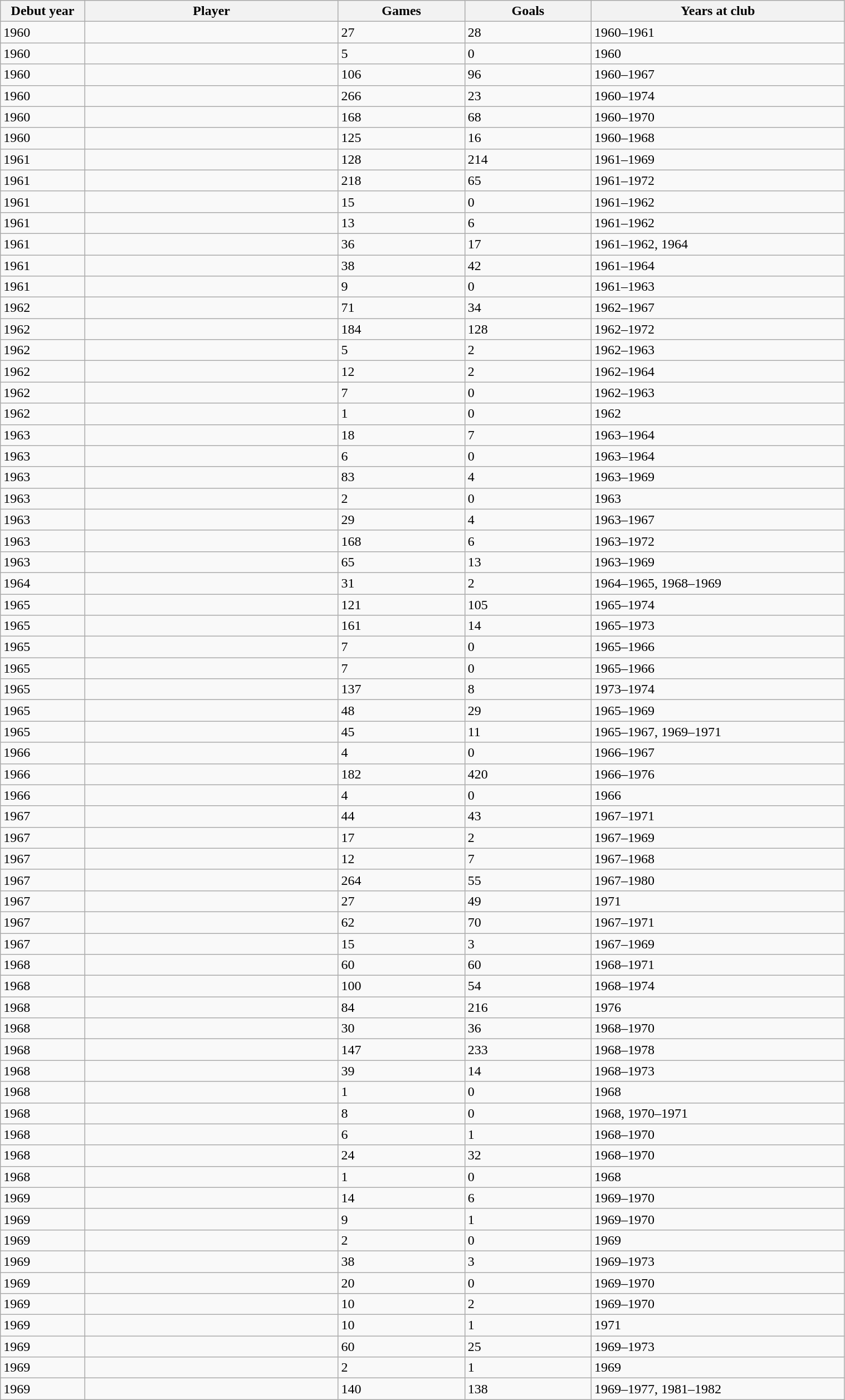<table class="wikitable sortable" style="width:80%;">
<tr>
<th style="width=10%">Debut year</th>
<th style="width:30%">Player</th>
<th style="width:15%">Games</th>
<th style="width:15%">Goals</th>
<th style="width:30%">Years at club</th>
</tr>
<tr>
<td>1960</td>
<td></td>
<td>27</td>
<td>28</td>
<td>1960–1961</td>
</tr>
<tr>
<td>1960</td>
<td></td>
<td>5</td>
<td>0</td>
<td>1960</td>
</tr>
<tr>
<td>1960</td>
<td></td>
<td>106</td>
<td>96</td>
<td>1960–1967</td>
</tr>
<tr>
<td>1960</td>
<td></td>
<td>266</td>
<td>23</td>
<td>1960–1974</td>
</tr>
<tr>
<td>1960</td>
<td></td>
<td>168</td>
<td>68</td>
<td>1960–1970</td>
</tr>
<tr>
<td>1960</td>
<td></td>
<td>125</td>
<td>16</td>
<td>1960–1968</td>
</tr>
<tr>
<td>1961</td>
<td></td>
<td>128</td>
<td>214</td>
<td>1961–1969</td>
</tr>
<tr>
<td>1961</td>
<td></td>
<td>218</td>
<td>65</td>
<td>1961–1972</td>
</tr>
<tr>
<td>1961</td>
<td></td>
<td>15</td>
<td>0</td>
<td>1961–1962</td>
</tr>
<tr>
<td>1961</td>
<td></td>
<td>13</td>
<td>6</td>
<td>1961–1962</td>
</tr>
<tr>
<td>1961</td>
<td></td>
<td>36</td>
<td>17</td>
<td>1961–1962, 1964</td>
</tr>
<tr>
<td>1961</td>
<td></td>
<td>38</td>
<td>42</td>
<td>1961–1964</td>
</tr>
<tr>
<td>1961</td>
<td></td>
<td>9</td>
<td>0</td>
<td>1961–1963</td>
</tr>
<tr>
<td>1962</td>
<td></td>
<td>71</td>
<td>34</td>
<td>1962–1967</td>
</tr>
<tr>
<td>1962</td>
<td></td>
<td>184</td>
<td>128</td>
<td>1962–1972</td>
</tr>
<tr>
<td>1962</td>
<td></td>
<td>5</td>
<td>2</td>
<td>1962–1963</td>
</tr>
<tr>
<td>1962</td>
<td></td>
<td>12</td>
<td>2</td>
<td>1962–1964</td>
</tr>
<tr>
<td>1962</td>
<td></td>
<td>7</td>
<td>0</td>
<td>1962–1963</td>
</tr>
<tr>
<td>1962</td>
<td></td>
<td>1</td>
<td>0</td>
<td>1962</td>
</tr>
<tr>
<td>1963</td>
<td></td>
<td>18</td>
<td>7</td>
<td>1963–1964</td>
</tr>
<tr>
<td>1963</td>
<td></td>
<td>6</td>
<td>0</td>
<td>1963–1964</td>
</tr>
<tr>
<td>1963</td>
<td></td>
<td>83</td>
<td>4</td>
<td>1963–1969</td>
</tr>
<tr>
<td>1963</td>
<td></td>
<td>2</td>
<td>0</td>
<td>1963</td>
</tr>
<tr>
<td>1963</td>
<td></td>
<td>29</td>
<td>4</td>
<td>1963–1967</td>
</tr>
<tr>
<td>1963</td>
<td></td>
<td>168</td>
<td>6</td>
<td>1963–1972</td>
</tr>
<tr>
<td>1963</td>
<td></td>
<td>65</td>
<td>13</td>
<td>1963–1969</td>
</tr>
<tr>
<td>1964</td>
<td></td>
<td>31</td>
<td>2</td>
<td>1964–1965, 1968–1969</td>
</tr>
<tr>
<td>1965</td>
<td></td>
<td>121</td>
<td>105</td>
<td>1965–1974</td>
</tr>
<tr>
<td>1965</td>
<td></td>
<td>161</td>
<td>14</td>
<td>1965–1973</td>
</tr>
<tr>
<td>1965</td>
<td></td>
<td>7</td>
<td>0</td>
<td>1965–1966</td>
</tr>
<tr>
<td>1965</td>
<td></td>
<td>7</td>
<td>0</td>
<td>1965–1966</td>
</tr>
<tr>
<td>1965</td>
<td></td>
<td>137</td>
<td>8</td>
<td 1965–1970,>1973–1974</td>
</tr>
<tr>
<td>1965</td>
<td></td>
<td>48</td>
<td>29</td>
<td>1965–1969</td>
</tr>
<tr>
<td>1965</td>
<td></td>
<td>45</td>
<td>11</td>
<td>1965–1967, 1969–1971</td>
</tr>
<tr>
<td>1966</td>
<td></td>
<td>4</td>
<td>0</td>
<td>1966–1967</td>
</tr>
<tr>
<td>1966</td>
<td></td>
<td>182</td>
<td>420</td>
<td>1966–1976</td>
</tr>
<tr>
<td>1966</td>
<td></td>
<td>4</td>
<td>0</td>
<td>1966</td>
</tr>
<tr>
<td>1967</td>
<td></td>
<td>44</td>
<td>43</td>
<td>1967–1971</td>
</tr>
<tr>
<td>1967</td>
<td></td>
<td>17</td>
<td>2</td>
<td>1967–1969</td>
</tr>
<tr>
<td>1967</td>
<td></td>
<td>12</td>
<td>7</td>
<td>1967–1968</td>
</tr>
<tr>
<td>1967</td>
<td></td>
<td>264</td>
<td>55</td>
<td>1967–1980</td>
</tr>
<tr>
<td>1967</td>
<td></td>
<td>27</td>
<td>49</td>
<td 1967–1968,>1971</td>
</tr>
<tr>
<td>1967</td>
<td></td>
<td>62</td>
<td>70</td>
<td>1967–1971</td>
</tr>
<tr>
<td>1967</td>
<td></td>
<td>15</td>
<td>3</td>
<td>1967–1969</td>
</tr>
<tr>
<td>1968</td>
<td></td>
<td>60</td>
<td>60</td>
<td>1968–1971</td>
</tr>
<tr>
<td>1968</td>
<td></td>
<td>100</td>
<td>54</td>
<td>1968–1974</td>
</tr>
<tr>
<td>1968</td>
<td></td>
<td>84</td>
<td>216</td>
<td 1968–1972,>1976</td>
</tr>
<tr>
<td>1968</td>
<td></td>
<td>30</td>
<td>36</td>
<td>1968–1970</td>
</tr>
<tr>
<td>1968</td>
<td></td>
<td>147</td>
<td>233</td>
<td>1968–1978</td>
</tr>
<tr>
<td>1968</td>
<td></td>
<td>39</td>
<td>14</td>
<td>1968–1973</td>
</tr>
<tr>
<td>1968</td>
<td></td>
<td>1</td>
<td>0</td>
<td>1968</td>
</tr>
<tr>
<td>1968</td>
<td></td>
<td>8</td>
<td>0</td>
<td>1968, 1970–1971</td>
</tr>
<tr>
<td>1968</td>
<td></td>
<td>6</td>
<td>1</td>
<td>1968–1970</td>
</tr>
<tr>
<td>1968</td>
<td></td>
<td>24</td>
<td>32</td>
<td>1968–1970</td>
</tr>
<tr>
<td>1968</td>
<td></td>
<td>1</td>
<td>0</td>
<td>1968</td>
</tr>
<tr>
<td>1969</td>
<td></td>
<td>14</td>
<td>6</td>
<td>1969–1970</td>
</tr>
<tr>
<td>1969</td>
<td></td>
<td>9</td>
<td>1</td>
<td>1969–1970</td>
</tr>
<tr>
<td>1969</td>
<td></td>
<td>2</td>
<td>0</td>
<td>1969</td>
</tr>
<tr>
<td>1969</td>
<td></td>
<td>38</td>
<td>3</td>
<td>1969–1973</td>
</tr>
<tr>
<td>1969</td>
<td></td>
<td>20</td>
<td>0</td>
<td>1969–1970</td>
</tr>
<tr>
<td>1969</td>
<td></td>
<td>10</td>
<td>2</td>
<td>1969–1970</td>
</tr>
<tr>
<td>1969</td>
<td></td>
<td>10</td>
<td>1</td>
<td 1969,>1971</td>
</tr>
<tr>
<td>1969</td>
<td></td>
<td>60</td>
<td>25</td>
<td>1969–1973</td>
</tr>
<tr>
<td>1969</td>
<td></td>
<td>2</td>
<td>1</td>
<td>1969</td>
</tr>
<tr>
<td>1969</td>
<td></td>
<td>140</td>
<td>138</td>
<td>1969–1977, 1981–1982</td>
</tr>
</table>
